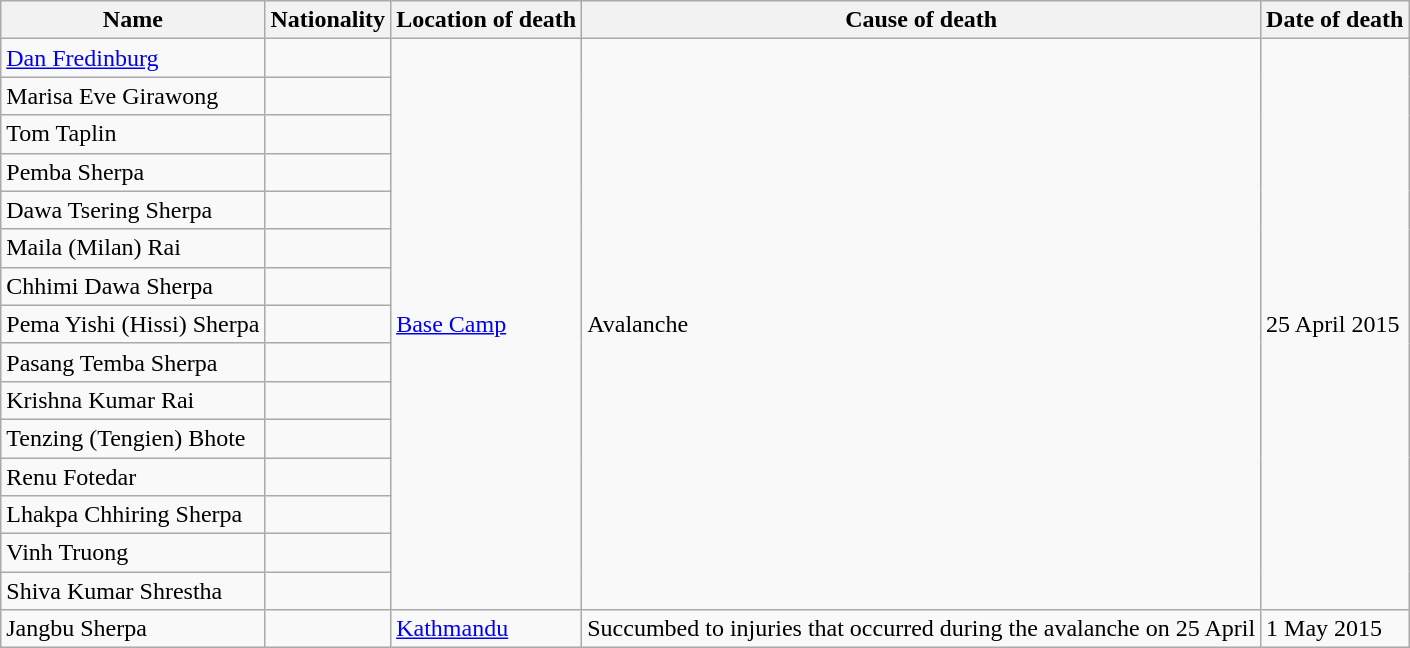<table class="wikitable">
<tr>
<th>Name</th>
<th>Nationality</th>
<th>Location of death</th>
<th>Cause of death</th>
<th>Date of death</th>
</tr>
<tr>
<td><a href='#'>Dan Fredinburg</a></td>
<td></td>
<td rowspan="15"><a href='#'>Base Camp</a></td>
<td rowspan="15">Avalanche</td>
<td rowspan="15">25 April 2015</td>
</tr>
<tr>
<td>Marisa Eve Girawong</td>
<td></td>
</tr>
<tr>
<td>Tom Taplin</td>
<td></td>
</tr>
<tr>
<td>Pemba Sherpa</td>
<td></td>
</tr>
<tr>
<td>Dawa Tsering Sherpa</td>
<td></td>
</tr>
<tr>
<td>Maila (Milan) Rai</td>
<td></td>
</tr>
<tr>
<td>Chhimi Dawa Sherpa</td>
<td></td>
</tr>
<tr>
<td>Pema Yishi (Hissi) Sherpa</td>
<td></td>
</tr>
<tr>
<td>Pasang Temba Sherpa</td>
<td></td>
</tr>
<tr>
<td>Krishna Kumar Rai</td>
<td></td>
</tr>
<tr>
<td>Tenzing (Tengien) Bhote</td>
<td></td>
</tr>
<tr>
<td>Renu Fotedar</td>
<td><br></td>
</tr>
<tr>
<td>Lhakpa Chhiring Sherpa</td>
<td></td>
</tr>
<tr>
<td>Vinh Truong</td>
<td><br></td>
</tr>
<tr>
<td>Shiva Kumar Shrestha</td>
<td></td>
</tr>
<tr>
<td>Jangbu Sherpa</td>
<td></td>
<td><a href='#'>Kathmandu</a></td>
<td>Succumbed to injuries that occurred during the avalanche on 25 April</td>
<td>1 May 2015</td>
</tr>
</table>
